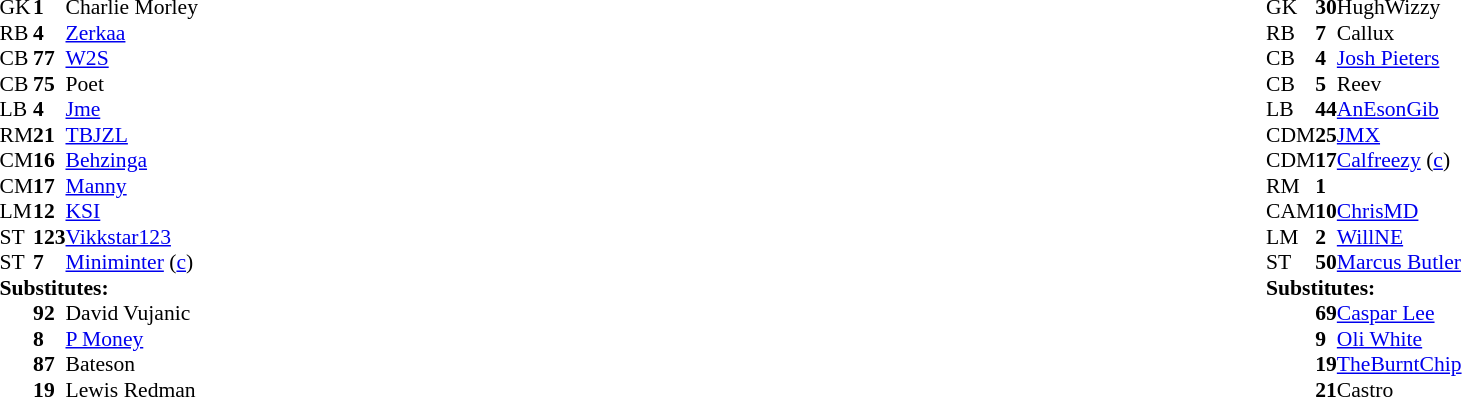<table style="width:100%;">
<tr>
<td style="vertical-align:top; width:40%;"><br><table style="font-size: 90%" cellspacing="0" cellpadding="0">
<tr>
<td>GK</td>
<td><strong>1</strong></td>
<td> Charlie Morley</td>
</tr>
<tr>
<td>RB</td>
<td><strong>4</strong></td>
<td> <a href='#'>Zerkaa</a></td>
</tr>
<tr>
<td>CB</td>
<td><strong>77</strong></td>
<td> <a href='#'>W2S</a></td>
</tr>
<tr>
<td>CB</td>
<td><strong>75</strong></td>
<td> Poet</td>
</tr>
<tr>
<td>LB</td>
<td><strong>4</strong></td>
<td> <a href='#'>Jme</a></td>
</tr>
<tr>
<td>RM</td>
<td><strong>21</strong></td>
<td> <a href='#'>TBJZL</a></td>
</tr>
<tr>
<td>CM</td>
<td><strong>16</strong></td>
<td> <a href='#'>Behzinga</a></td>
</tr>
<tr>
<td>CM</td>
<td><strong>17</strong></td>
<td> <a href='#'>Manny</a></td>
</tr>
<tr>
<td>LM</td>
<td><strong>12</strong></td>
<td> <a href='#'>KSI</a></td>
</tr>
<tr>
<td>ST</td>
<td><strong>123</strong></td>
<td> <a href='#'>Vikkstar123</a></td>
</tr>
<tr>
<td>ST</td>
<td><strong>7</strong></td>
<td> <a href='#'>Miniminter</a> (<a href='#'>c</a>)</td>
</tr>
<tr>
<td colspan="3"><strong>Substitutes:</strong></td>
</tr>
<tr>
<td></td>
<td><strong>92</strong></td>
<td> David Vujanic</td>
</tr>
<tr>
<td></td>
<td><strong>8</strong></td>
<td> <a href='#'>P Money</a></td>
</tr>
<tr>
<td></td>
<td><strong>87</strong></td>
<td> Bateson</td>
</tr>
<tr>
<td></td>
<td><strong>19</strong></td>
<td> Lewis Redman</td>
</tr>
</table>
</td>
<td style="vertical-align:top; width:50%;"><br><table cellspacing="0" cellpadding="0" style="font-size:90%; margin:auto;">
<tr>
<td>GK</td>
<td><strong>30</strong></td>
<td> HughWizzy</td>
</tr>
<tr>
<td>RB</td>
<td><strong>7</strong></td>
<td> Callux</td>
</tr>
<tr>
<td>CB</td>
<td><strong>4</strong></td>
<td> <a href='#'>Josh Pieters</a></td>
</tr>
<tr>
<td>CB</td>
<td><strong>5</strong></td>
<td> Reev</td>
</tr>
<tr>
<td>LB</td>
<td><strong>44</strong></td>
<td> <a href='#'>AnEsonGib</a></td>
</tr>
<tr>
<td>CDM</td>
<td><strong>25</strong></td>
<td> <a href='#'>JMX</a></td>
</tr>
<tr>
<td>CDM</td>
<td><strong>17</strong></td>
<td> <a href='#'>Calfreezy</a> (<a href='#'>c</a>)</td>
</tr>
<tr>
<td>RM</td>
<td><strong>1</strong></td>
<td> </td>
</tr>
<tr>
<td>CAM</td>
<td><strong>10</strong></td>
<td> <a href='#'>ChrisMD</a></td>
</tr>
<tr>
<td>LM</td>
<td><strong>2</strong></td>
<td> <a href='#'>WillNE</a></td>
</tr>
<tr>
<td>ST</td>
<td><strong>50</strong></td>
<td> <a href='#'>Marcus Butler</a></td>
</tr>
<tr>
<td colspan="3"><strong>Substitutes:</strong></td>
</tr>
<tr>
<td></td>
<td><strong>69</strong></td>
<td> <a href='#'>Caspar Lee</a></td>
</tr>
<tr>
<td></td>
<td><strong>9</strong></td>
<td> <a href='#'>Oli White</a></td>
</tr>
<tr>
<td></td>
<td><strong>19</strong></td>
<td> <a href='#'>TheBurntChip</a></td>
</tr>
<tr>
<td></td>
<td><strong>21</strong></td>
<td> Castro</td>
</tr>
</table>
</td>
</tr>
</table>
